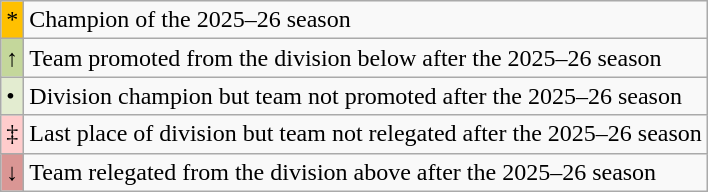<table class=wikitable>
<tr>
<td style="background:#FFC000">*</td>
<td>Champion of the 2025–26 season</td>
</tr>
<tr>
<td style="background:#C4D79B">↑</td>
<td>Team promoted from the division below after the 2025–26 season</td>
</tr>
<tr>
<td style="background:#E3ECD0">•</td>
<td>Division champion but team not promoted after the 2025–26 season</td>
</tr>
<tr>
<td style="background:#FFCCCC">‡</td>
<td>Last place of division but team not relegated after the 2025–26 season</td>
</tr>
<tr>
<td style="background:#DA9694">↓</td>
<td>Team relegated from the division above after the 2025–26 season</td>
</tr>
</table>
